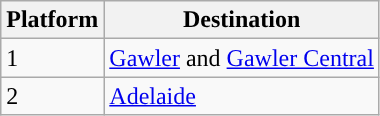<table class="wikitable">
<tr>
<th>Platform</th>
<th>Destination</th>
</tr>
<tr>
<td style="background:#"><span>1</span></td>
<td><a href='#'>Gawler</a> and <a href='#'>Gawler Central</a></td>
</tr>
<tr>
<td style="background:#"><span>2</span></td>
<td><a href='#'>Adelaide</a></td>
</tr>
</table>
